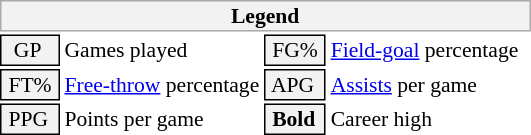<table class="toccolours" style="font-size: 90%; white-space: nowrap;">
<tr>
<th colspan="6" style="background:#f2f2f2; border:1px solid #aaa;">Legend</th>
</tr>
<tr>
<td style="background:#f2f2f2; border:1px solid black;">  GP</td>
<td>Games played</td>
<td style="background:#f2f2f2; border:1px solid black;"> FG% </td>
<td style="padding-right: 8px"><a href='#'>Field-goal</a> percentage</td>
</tr>
<tr>
<td style="background:#f2f2f2; border:1px solid black;"> FT% </td>
<td><a href='#'>Free-throw</a> percentage</td>
<td style="background:#f2f2f2; border:1px solid black;"> APG </td>
<td><a href='#'>Assists</a> per game</td>
</tr>
<tr>
<td style="background:#f2f2f2; border:1px solid black;"> PPG </td>
<td>Points per game</td>
<td style="background-color: #F2F2F2; border: 1px solid black"> <strong>Bold</strong> </td>
<td>Career high</td>
</tr>
<tr>
</tr>
</table>
